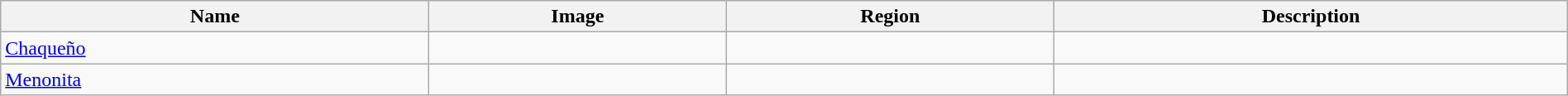<table class="wikitable sortable" style="width:100%">
<tr>
<th>Name</th>
<th class="unsortable">Image</th>
<th>Region</th>
<th>Description</th>
</tr>
<tr>
<td><a href='#'>Chaqueño</a></td>
<td></td>
<td></td>
<td></td>
</tr>
<tr>
<td><a href='#'>Menonita</a></td>
<td></td>
<td></td>
<td></td>
</tr>
</table>
